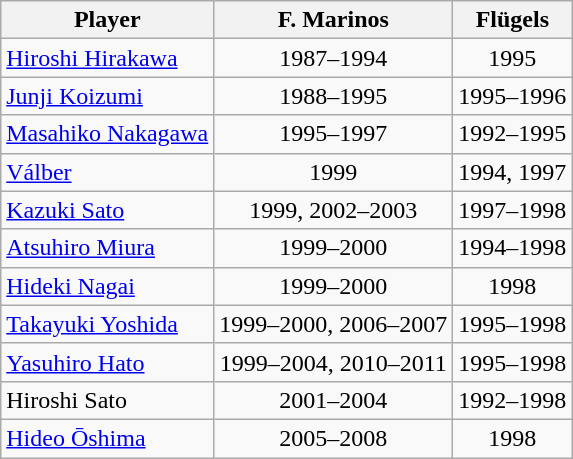<table class="wikitable" style="text-align:center">
<tr>
<th>Player</th>
<th>F. Marinos</th>
<th>Flügels</th>
</tr>
<tr>
<td align=left> <a href='#'>Hiroshi Hirakawa</a></td>
<td>1987–1994</td>
<td>1995</td>
</tr>
<tr>
<td align=left> <a href='#'>Junji Koizumi</a></td>
<td>1988–1995</td>
<td>1995–1996</td>
</tr>
<tr>
<td align=left> <a href='#'>Masahiko Nakagawa</a></td>
<td>1995–1997</td>
<td>1992–1995</td>
</tr>
<tr>
<td align=left> <a href='#'>Válber</a></td>
<td>1999</td>
<td>1994, 1997</td>
</tr>
<tr>
<td align=left> <a href='#'>Kazuki Sato</a></td>
<td>1999, 2002–2003</td>
<td>1997–1998</td>
</tr>
<tr>
<td align=left> <a href='#'>Atsuhiro Miura</a></td>
<td>1999–2000</td>
<td>1994–1998</td>
</tr>
<tr>
<td align=left> <a href='#'>Hideki Nagai</a></td>
<td>1999–2000</td>
<td>1998</td>
</tr>
<tr>
<td align=left> <a href='#'>Takayuki Yoshida</a></td>
<td>1999–2000, 2006–2007</td>
<td>1995–1998</td>
</tr>
<tr>
<td align=left> <a href='#'>Yasuhiro Hato</a></td>
<td>1999–2004, 2010–2011</td>
<td>1995–1998</td>
</tr>
<tr>
<td align=left> Hiroshi Sato</td>
<td>2001–2004</td>
<td>1992–1998</td>
</tr>
<tr>
<td align=left> <a href='#'>Hideo Ōshima</a></td>
<td>2005–2008</td>
<td>1998</td>
</tr>
</table>
